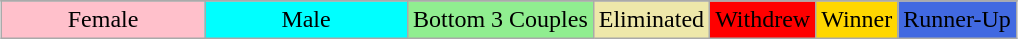<table class="wikitable" style="margin:1em auto; text-align:center;">
<tr>
</tr>
<tr>
<td style="background:pink;" width="20%">Female</td>
<td style="background:cyan;" width="20%">Male</td>
<td style="background:lightgreen;">Bottom 3 Couples</td>
<td style="background:palegoldenrod;">Eliminated</td>
<td style="background:red;">Withdrew</td>
<td style="background:gold;">Winner</td>
<td style="background:royalblue;">Runner-Up</td>
</tr>
</table>
